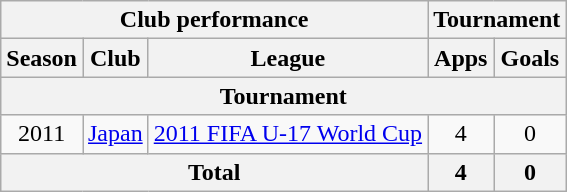<table class="wikitable" style="text-align:center;">
<tr>
<th colspan=3>Club performance</th>
<th colspan=2>Tournament</th>
</tr>
<tr>
<th>Season</th>
<th>Club</th>
<th>League</th>
<th>Apps</th>
<th>Goals</th>
</tr>
<tr>
<th colspan=6>Tournament</th>
</tr>
<tr>
<td>2011</td>
<td><a href='#'>Japan</a></td>
<td><a href='#'>2011 FIFA U-17 World Cup</a></td>
<td>4</td>
<td>0</td>
</tr>
<tr>
<th colspan=3>Total</th>
<th>4</th>
<th>0</th>
</tr>
</table>
